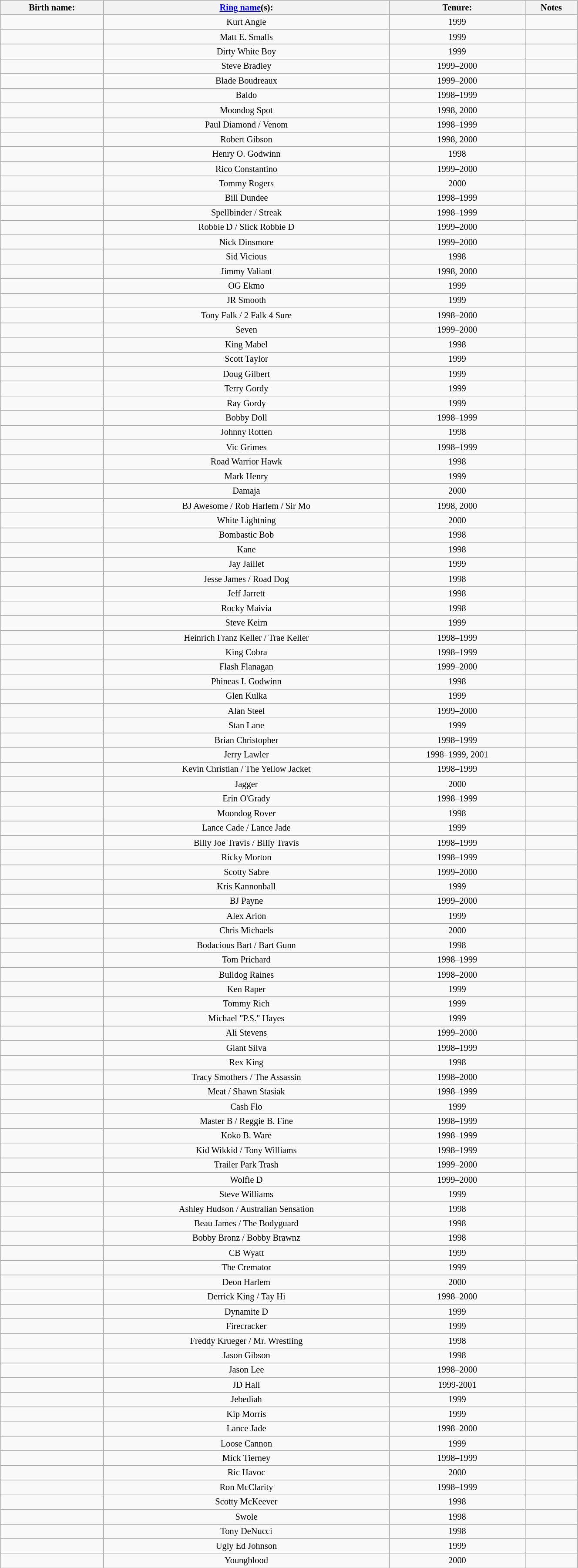<table class="sortable wikitable" style="font-size:85%; text-align:center; width:70%;">
<tr>
<th>Birth name:</th>
<th><a href='#'>Ring name</a>(s):</th>
<th>Tenure:</th>
<th>Notes</th>
</tr>
<tr>
<td></td>
<td>Kurt Angle</td>
<td sort>1999</td>
<td></td>
</tr>
<tr>
<td></td>
<td>Matt E. Smalls</td>
<td sort>1999</td>
<td></td>
</tr>
<tr>
<td></td>
<td>Dirty White Boy</td>
<td sort>1999</td>
<td></td>
</tr>
<tr>
<td></td>
<td>Steve Bradley</td>
<td sort>1999–2000</td>
<td></td>
</tr>
<tr>
<td></td>
<td>Blade Boudreaux</td>
<td sort>1999–2000</td>
<td></td>
</tr>
<tr>
<td></td>
<td>Baldo</td>
<td sort>1998–1999</td>
<td></td>
</tr>
<tr>
<td></td>
<td>Moondog Spot</td>
<td sort>1998, 2000</td>
<td></td>
</tr>
<tr>
<td></td>
<td>Paul Diamond / Venom</td>
<td sort>1998–1999</td>
<td></td>
</tr>
<tr>
<td></td>
<td>Robert Gibson</td>
<td sort>1998, 2000</td>
<td></td>
</tr>
<tr>
<td></td>
<td>Henry O. Godwinn</td>
<td sort>1998</td>
<td></td>
</tr>
<tr>
<td></td>
<td>Rico Constantino</td>
<td sort>1999–2000</td>
<td></td>
</tr>
<tr>
<td></td>
<td>Tommy Rogers</td>
<td sort>2000</td>
<td></td>
</tr>
<tr>
<td></td>
<td>Bill Dundee</td>
<td sort>1998–1999</td>
<td></td>
</tr>
<tr>
<td></td>
<td>Spellbinder / Streak</td>
<td sort>1998–1999</td>
<td></td>
</tr>
<tr>
<td></td>
<td>Robbie D / Slick Robbie D</td>
<td sort>1999–2000</td>
<td></td>
</tr>
<tr>
<td></td>
<td>Nick Dinsmore</td>
<td sort>1999–2000</td>
<td></td>
</tr>
<tr>
<td></td>
<td>Sid Vicious</td>
<td sort>1998</td>
<td></td>
</tr>
<tr>
<td></td>
<td>Jimmy Valiant</td>
<td sort>1998, 2000</td>
<td></td>
</tr>
<tr>
<td></td>
<td>OG Ekmo</td>
<td sort>1999</td>
<td></td>
</tr>
<tr>
<td></td>
<td>JR Smooth</td>
<td sort>1999</td>
<td></td>
</tr>
<tr>
<td></td>
<td>Tony Falk / 2 Falk 4 Sure</td>
<td sort>1998–2000</td>
<td></td>
</tr>
<tr>
<td></td>
<td>Seven</td>
<td sort>1999–2000</td>
<td></td>
</tr>
<tr>
<td></td>
<td>King Mabel</td>
<td sort>1998</td>
<td></td>
</tr>
<tr>
<td></td>
<td>Scott Taylor</td>
<td sort>1999</td>
<td></td>
</tr>
<tr>
<td></td>
<td>Doug Gilbert</td>
<td sort>1999</td>
<td></td>
</tr>
<tr>
<td></td>
<td>Terry Gordy</td>
<td sort>1999</td>
<td></td>
</tr>
<tr>
<td></td>
<td>Ray Gordy</td>
<td sort>1999</td>
<td></td>
</tr>
<tr>
<td></td>
<td>Bobby Doll</td>
<td sort>1998–1999</td>
<td></td>
</tr>
<tr>
<td></td>
<td>Johnny Rotten</td>
<td sort>1998</td>
<td></td>
</tr>
<tr>
<td></td>
<td>Vic Grimes</td>
<td sort>1998–1999</td>
<td></td>
</tr>
<tr>
<td></td>
<td>Road Warrior Hawk</td>
<td sort>1998</td>
<td></td>
</tr>
<tr>
<td></td>
<td>Mark Henry</td>
<td sort>1999</td>
<td></td>
</tr>
<tr>
<td></td>
<td>Damaja</td>
<td sort>2000</td>
<td></td>
</tr>
<tr>
<td></td>
<td>BJ Awesome / Rob Harlem / Sir Mo</td>
<td sort>1998, 2000</td>
<td></td>
</tr>
<tr>
<td></td>
<td>White Lightning</td>
<td sort>2000</td>
<td></td>
</tr>
<tr>
<td></td>
<td>Bombastic Bob</td>
<td sort>1998</td>
<td></td>
</tr>
<tr>
<td></td>
<td>Kane</td>
<td sort>1998</td>
<td></td>
</tr>
<tr>
<td></td>
<td>Jay Jaillet</td>
<td sort>1999</td>
<td></td>
</tr>
<tr>
<td></td>
<td>Jesse James / Road Dog</td>
<td sort>1998</td>
<td></td>
</tr>
<tr>
<td></td>
<td>Jeff Jarrett</td>
<td sort>1998</td>
<td></td>
</tr>
<tr>
<td></td>
<td>Rocky Maivia</td>
<td sort>1998</td>
<td></td>
</tr>
<tr>
<td></td>
<td>Steve Keirn</td>
<td sort>1999</td>
<td></td>
</tr>
<tr>
<td></td>
<td>Heinrich Franz Keller / Trae Keller</td>
<td sort>1998–1999</td>
<td></td>
</tr>
<tr>
<td></td>
<td>King Cobra</td>
<td sort>1998–1999</td>
<td></td>
</tr>
<tr>
<td></td>
<td>Flash Flanagan</td>
<td sort>1999–2000</td>
<td></td>
</tr>
<tr>
<td></td>
<td>Phineas I. Godwinn</td>
<td sort>1998</td>
<td></td>
</tr>
<tr>
<td></td>
<td>Glen Kulka</td>
<td sort>1999</td>
<td></td>
</tr>
<tr>
<td></td>
<td>Alan Steel</td>
<td sort>1999–2000</td>
<td></td>
</tr>
<tr>
<td></td>
<td>Stan Lane</td>
<td sort>1999</td>
<td></td>
</tr>
<tr>
<td></td>
<td>Brian Christopher</td>
<td sort>1998–1999</td>
<td></td>
</tr>
<tr>
<td></td>
<td>Jerry Lawler</td>
<td sort>1998–1999, 2001</td>
<td></td>
</tr>
<tr>
<td></td>
<td>Kevin Christian / The Yellow Jacket</td>
<td sort>1998–1999</td>
<td></td>
</tr>
<tr>
<td></td>
<td>Jagger</td>
<td sort>2000</td>
<td></td>
</tr>
<tr>
<td></td>
<td>Erin O'Grady</td>
<td sort>1998–1999</td>
<td></td>
</tr>
<tr>
<td></td>
<td>Moondog Rover</td>
<td sort>1998</td>
<td></td>
</tr>
<tr>
<td></td>
<td>Lance Cade / Lance Jade</td>
<td sort>1999</td>
<td></td>
</tr>
<tr>
<td></td>
<td>Billy Joe Travis / Billy Travis</td>
<td sort>1998–1999</td>
<td></td>
</tr>
<tr>
<td></td>
<td>Ricky Morton</td>
<td sort>1998–1999</td>
<td></td>
</tr>
<tr>
<td></td>
<td>Scotty Sabre</td>
<td sort>1999–2000</td>
<td></td>
</tr>
<tr>
<td></td>
<td>Kris Kannonball</td>
<td sort>1999</td>
<td></td>
</tr>
<tr>
<td></td>
<td>BJ Payne</td>
<td sort>1999–2000</td>
<td></td>
</tr>
<tr>
<td></td>
<td>Alex Arion</td>
<td sort>1999</td>
<td></td>
</tr>
<tr>
<td></td>
<td>Chris Michaels</td>
<td sort>2000</td>
<td></td>
</tr>
<tr>
<td></td>
<td>Bodacious Bart / Bart Gunn</td>
<td sort>1998</td>
<td></td>
</tr>
<tr>
<td></td>
<td>Tom Prichard</td>
<td sort>1998–1999</td>
<td></td>
</tr>
<tr>
<td></td>
<td>Bulldog Raines</td>
<td sort>1998–2000</td>
<td></td>
</tr>
<tr>
<td></td>
<td>Ken Raper</td>
<td sort>1999</td>
<td></td>
</tr>
<tr>
<td></td>
<td>Tommy Rich</td>
<td sort>1999</td>
<td></td>
</tr>
<tr>
<td></td>
<td>Michael "P.S." Hayes</td>
<td sort>1999</td>
<td></td>
</tr>
<tr>
<td></td>
<td>Ali Stevens</td>
<td sort>1999–2000</td>
<td></td>
</tr>
<tr>
<td></td>
<td>Giant Silva</td>
<td sort>1998–1999</td>
<td></td>
</tr>
<tr>
<td></td>
<td>Rex King</td>
<td sort>1998</td>
<td></td>
</tr>
<tr>
<td></td>
<td>Tracy Smothers / The Assassin</td>
<td sort>1998–2000</td>
<td></td>
</tr>
<tr>
<td></td>
<td>Meat / Shawn Stasiak</td>
<td sort>1998–1999</td>
<td></td>
</tr>
<tr>
<td></td>
<td>Cash Flo</td>
<td sort>1999</td>
<td></td>
</tr>
<tr>
<td></td>
<td>Master B / Reggie B. Fine</td>
<td sort>1998–1999</td>
<td></td>
</tr>
<tr>
<td></td>
<td>Koko B. Ware</td>
<td sort>1998–1999</td>
<td></td>
</tr>
<tr>
<td></td>
<td>Kid Wikkid / Tony Williams</td>
<td sort>1998–1999</td>
<td></td>
</tr>
<tr>
<td></td>
<td>Trailer Park Trash</td>
<td sort>1999–2000</td>
<td></td>
</tr>
<tr>
<td></td>
<td>Wolfie D</td>
<td sort>1999–2000</td>
<td></td>
</tr>
<tr>
<td></td>
<td>Steve Williams</td>
<td sort>1999</td>
<td></td>
</tr>
<tr>
<td></td>
<td>Ashley Hudson / Australian Sensation</td>
<td sort>1998</td>
<td></td>
</tr>
<tr>
<td></td>
<td>Beau James / The Bodyguard</td>
<td sort>1998</td>
<td></td>
</tr>
<tr>
<td></td>
<td>Bobby Bronz / Bobby Brawnz</td>
<td sort>1998</td>
<td></td>
</tr>
<tr>
<td></td>
<td>CB Wyatt</td>
<td sort>1999</td>
<td></td>
</tr>
<tr>
<td></td>
<td>The Cremator</td>
<td sort>1999</td>
<td></td>
</tr>
<tr>
<td></td>
<td>Deon Harlem</td>
<td sort>2000</td>
<td></td>
</tr>
<tr>
<td></td>
<td>Derrick King / Tay Hi</td>
<td sort>1998–2000</td>
<td></td>
</tr>
<tr>
<td></td>
<td>Dynamite D</td>
<td sort>1999</td>
<td></td>
</tr>
<tr>
<td></td>
<td>Firecracker</td>
<td sort>1999</td>
<td></td>
</tr>
<tr>
<td></td>
<td>Freddy Krueger / Mr. Wrestling</td>
<td sort>1998</td>
<td></td>
</tr>
<tr>
<td></td>
<td>Jason Gibson</td>
<td sort>1998</td>
<td></td>
</tr>
<tr>
<td></td>
<td>Jason Lee</td>
<td sort>1998–2000</td>
<td></td>
</tr>
<tr>
<td></td>
<td>JD Hall</td>
<td sort>1999-2001</td>
<td></td>
</tr>
<tr>
<td></td>
<td>Jebediah</td>
<td sort>1999</td>
<td></td>
</tr>
<tr>
<td></td>
<td>Kip Morris</td>
<td sort>1999</td>
<td></td>
</tr>
<tr>
<td></td>
<td>Lance Jade</td>
<td sort>1998–2000</td>
<td></td>
</tr>
<tr>
<td></td>
<td>Loose Cannon</td>
<td sort>1999</td>
<td></td>
</tr>
<tr>
<td></td>
<td>Mick Tierney</td>
<td sort>1998–1999</td>
<td></td>
</tr>
<tr>
<td></td>
<td>Ric Havoc</td>
<td sort>2000</td>
<td></td>
</tr>
<tr>
<td></td>
<td>Ron McClarity</td>
<td sort>1998–1999</td>
<td></td>
</tr>
<tr>
<td></td>
<td>Scotty McKeever</td>
<td sort>1998</td>
<td></td>
</tr>
<tr>
<td></td>
<td>Swole</td>
<td sort>1998</td>
<td></td>
</tr>
<tr>
<td></td>
<td>Tony DeNucci</td>
<td sort>1998</td>
<td></td>
</tr>
<tr>
<td></td>
<td>Ugly Ed Johnson</td>
<td sort>1999</td>
<td></td>
</tr>
<tr>
<td></td>
<td>Youngblood</td>
<td sort>2000</td>
<td></td>
</tr>
</table>
